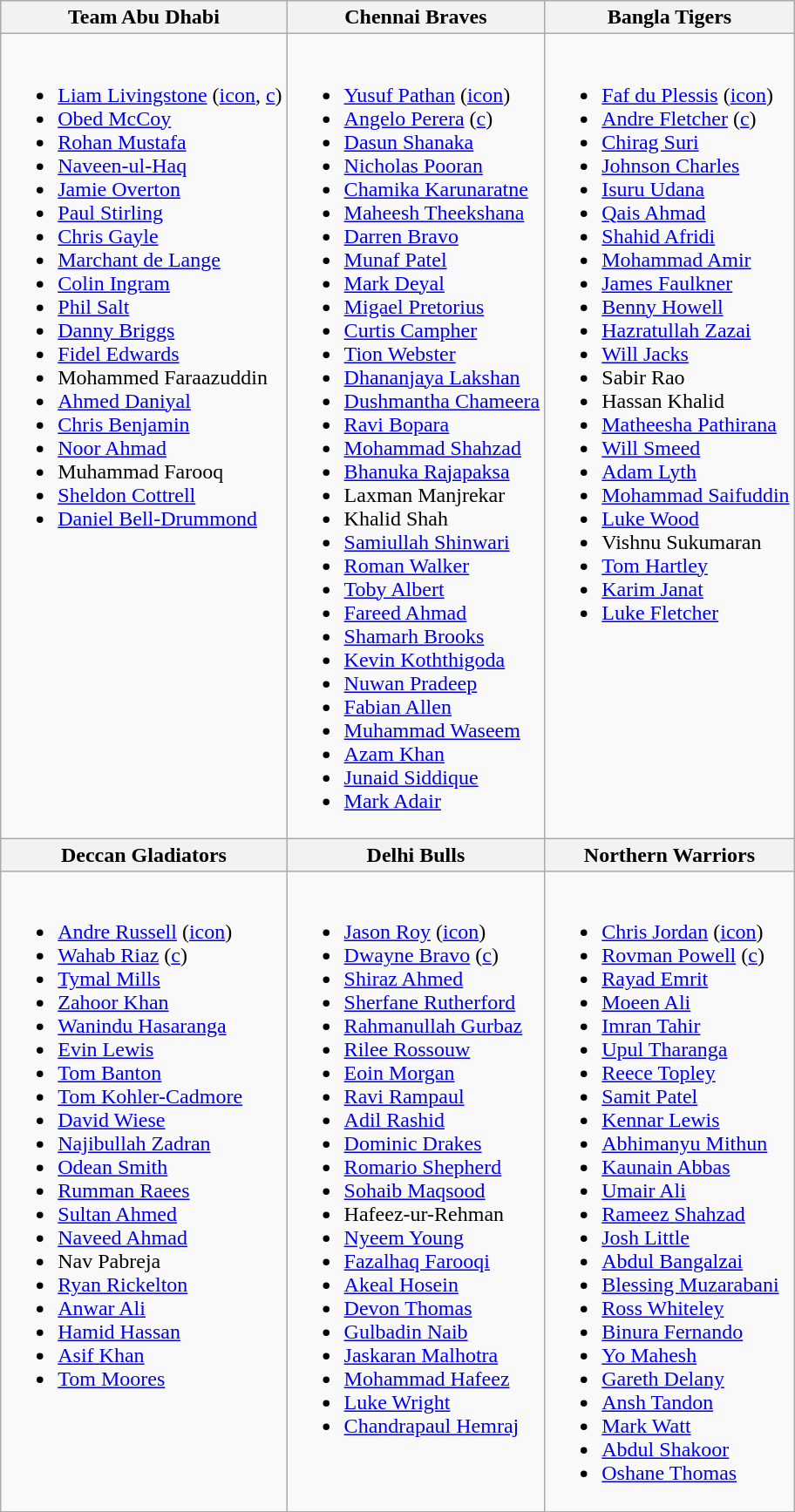<table class="wikitable">
<tr>
<th>Team Abu Dhabi<br><small></small></th>
<th>Chennai Braves<br><small></small></th>
<th>Bangla Tigers<br><small></small></th>
</tr>
<tr>
<td valign="top"><br><ul><li><a href='#'>Liam Livingstone</a> (<a href='#'>icon</a>, <a href='#'>c</a>)</li><li><a href='#'>Obed McCoy</a></li><li><a href='#'>Rohan Mustafa</a></li><li><a href='#'>Naveen-ul-Haq</a></li><li><a href='#'>Jamie Overton</a></li><li><a href='#'>Paul Stirling</a></li><li><a href='#'>Chris Gayle</a></li><li><a href='#'>Marchant de Lange</a></li><li><a href='#'>Colin Ingram</a></li><li><a href='#'>Phil Salt</a></li><li><a href='#'>Danny Briggs</a></li><li><a href='#'>Fidel Edwards</a></li><li>Mohammed Faraazuddin</li><li><a href='#'>Ahmed Daniyal</a></li><li><a href='#'>Chris Benjamin</a></li><li><a href='#'>Noor Ahmad</a></li><li>Muhammad Farooq</li><li><a href='#'>Sheldon Cottrell</a></li><li><a href='#'>Daniel Bell-Drummond</a></li></ul></td>
<td valign="top"><br><ul><li><a href='#'>Yusuf Pathan</a>  (<a href='#'>icon</a>)</li><li><a href='#'>Angelo Perera</a> (<a href='#'>c</a>)</li><li><a href='#'>Dasun Shanaka</a></li><li><a href='#'>Nicholas Pooran</a></li><li><a href='#'>Chamika Karunaratne</a></li><li><a href='#'>Maheesh Theekshana</a></li><li><a href='#'>Darren Bravo</a></li><li><a href='#'>Munaf Patel</a></li><li><a href='#'>Mark Deyal</a></li><li><a href='#'>Migael Pretorius</a></li><li><a href='#'>Curtis Campher</a></li><li><a href='#'>Tion Webster</a></li><li><a href='#'>Dhananjaya Lakshan</a></li><li><a href='#'>Dushmantha Chameera</a></li><li><a href='#'>Ravi Bopara</a></li><li><a href='#'>Mohammad Shahzad</a></li><li><a href='#'>Bhanuka Rajapaksa</a></li><li>Laxman Manjrekar</li><li>Khalid Shah</li><li><a href='#'>Samiullah Shinwari</a></li><li><a href='#'>Roman Walker</a></li><li><a href='#'>Toby Albert</a></li><li><a href='#'>Fareed Ahmad</a></li><li><a href='#'>Shamarh Brooks</a></li><li><a href='#'>Kevin Koththigoda</a></li><li><a href='#'>Nuwan Pradeep</a></li><li><a href='#'>Fabian Allen</a></li><li><a href='#'>Muhammad Waseem</a></li><li><a href='#'>Azam Khan</a></li><li><a href='#'>Junaid Siddique</a></li><li><a href='#'>Mark Adair</a></li></ul></td>
<td valign="top"><br><ul><li><a href='#'>Faf du Plessis</a> (<a href='#'>icon</a>)</li><li><a href='#'>Andre Fletcher</a> (<a href='#'>c</a>)</li><li><a href='#'>Chirag Suri</a></li><li><a href='#'>Johnson Charles</a></li><li><a href='#'>Isuru Udana</a></li><li><a href='#'>Qais Ahmad</a></li><li><a href='#'>Shahid Afridi</a></li><li><a href='#'>Mohammad Amir</a></li><li><a href='#'>James Faulkner</a></li><li><a href='#'>Benny Howell</a></li><li><a href='#'>Hazratullah Zazai</a></li><li><a href='#'>Will Jacks</a></li><li>Sabir Rao</li><li>Hassan Khalid</li><li><a href='#'>Matheesha Pathirana</a></li><li><a href='#'>Will Smeed</a></li><li><a href='#'>Adam Lyth</a></li><li><a href='#'>Mohammad Saifuddin</a></li><li><a href='#'>Luke Wood</a></li><li>Vishnu Sukumaran</li><li><a href='#'>Tom Hartley</a></li><li><a href='#'>Karim Janat</a></li><li><a href='#'>Luke Fletcher</a></li></ul></td>
</tr>
<tr>
<th>Deccan Gladiators<br><small></small></th>
<th>Delhi Bulls<br><small></small></th>
<th>Northern Warriors<br><small></small></th>
</tr>
<tr>
<td valign="top"><br><ul><li><a href='#'>Andre Russell</a> (<a href='#'>icon</a>)</li><li><a href='#'>Wahab Riaz</a> (<a href='#'>c</a>)</li><li><a href='#'>Tymal Mills</a></li><li><a href='#'>Zahoor Khan</a></li><li><a href='#'>Wanindu Hasaranga</a></li><li><a href='#'>Evin Lewis</a></li><li><a href='#'>Tom Banton</a></li><li><a href='#'>Tom Kohler-Cadmore</a></li><li><a href='#'>David Wiese</a></li><li><a href='#'>Najibullah Zadran</a></li><li><a href='#'>Odean Smith</a></li><li><a href='#'>Rumman Raees</a></li><li><a href='#'>Sultan Ahmed</a></li><li><a href='#'>Naveed Ahmad</a></li><li>Nav Pabreja</li><li><a href='#'>Ryan Rickelton</a></li><li><a href='#'>Anwar Ali</a></li><li><a href='#'>Hamid Hassan</a></li><li><a href='#'>Asif Khan</a></li><li><a href='#'>Tom Moores</a></li></ul></td>
<td valign="top"><br><ul><li><a href='#'>Jason Roy</a> (<a href='#'>icon</a>)</li><li><a href='#'>Dwayne Bravo</a> (<a href='#'>c</a>)</li><li><a href='#'>Shiraz Ahmed</a></li><li><a href='#'>Sherfane Rutherford</a></li><li><a href='#'>Rahmanullah Gurbaz</a></li><li><a href='#'>Rilee Rossouw</a></li><li><a href='#'>Eoin Morgan</a></li><li><a href='#'>Ravi Rampaul</a></li><li><a href='#'>Adil Rashid</a></li><li><a href='#'>Dominic Drakes</a></li><li><a href='#'>Romario Shepherd</a></li><li><a href='#'>Sohaib Maqsood</a></li><li>Hafeez-ur-Rehman</li><li><a href='#'>Nyeem Young</a></li><li><a href='#'>Fazalhaq Farooqi</a></li><li><a href='#'>Akeal Hosein</a></li><li><a href='#'>Devon Thomas</a></li><li><a href='#'>Gulbadin Naib</a></li><li><a href='#'>Jaskaran Malhotra</a></li><li><a href='#'>Mohammad Hafeez</a></li><li><a href='#'>Luke Wright</a></li><li><a href='#'>Chandrapaul Hemraj</a></li></ul></td>
<td valign="top"><br><ul><li><a href='#'>Chris Jordan</a> (<a href='#'>icon</a>)</li><li><a href='#'>Rovman Powell</a> (<a href='#'>c</a>)</li><li><a href='#'>Rayad Emrit</a></li><li><a href='#'>Moeen Ali</a></li><li><a href='#'>Imran Tahir</a></li><li><a href='#'>Upul Tharanga</a></li><li><a href='#'>Reece Topley</a></li><li><a href='#'>Samit Patel</a></li><li><a href='#'>Kennar Lewis</a></li><li><a href='#'>Abhimanyu Mithun</a></li><li><a href='#'>Kaunain Abbas</a></li><li><a href='#'>Umair Ali</a></li><li><a href='#'>Rameez Shahzad</a></li><li><a href='#'>Josh Little</a></li><li><a href='#'>Abdul Bangalzai</a></li><li><a href='#'>Blessing Muzarabani</a></li><li><a href='#'>Ross Whiteley</a></li><li><a href='#'>Binura Fernando</a></li><li><a href='#'>Yo Mahesh</a></li><li><a href='#'>Gareth Delany</a></li><li><a href='#'>Ansh Tandon</a></li><li><a href='#'>Mark Watt</a></li><li><a href='#'>Abdul Shakoor</a></li><li><a href='#'>Oshane Thomas</a></li></ul></td>
</tr>
</table>
